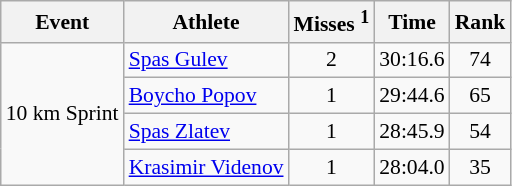<table class="wikitable" style="font-size:90%">
<tr>
<th>Event</th>
<th>Athlete</th>
<th>Misses <sup>1</sup></th>
<th>Time</th>
<th>Rank</th>
</tr>
<tr>
<td rowspan="4">10 km Sprint</td>
<td><a href='#'>Spas Gulev</a></td>
<td align="center">2</td>
<td align="center">30:16.6</td>
<td align="center">74</td>
</tr>
<tr>
<td><a href='#'>Boycho Popov</a></td>
<td align="center">1</td>
<td align="center">29:44.6</td>
<td align="center">65</td>
</tr>
<tr>
<td><a href='#'>Spas Zlatev</a></td>
<td align="center">1</td>
<td align="center">28:45.9</td>
<td align="center">54</td>
</tr>
<tr>
<td><a href='#'>Krasimir Videnov</a></td>
<td align="center">1</td>
<td align="center">28:04.0</td>
<td align="center">35</td>
</tr>
</table>
